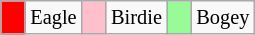<table class="wikitable" span = 50 style="font-size:85%">
<tr>
<td style="background: Red;" width=10></td>
<td>Eagle</td>
<td style="background: Pink;" width=10></td>
<td>Birdie</td>
<td style="background: PaleGreen;" width=10></td>
<td>Bogey</td>
</tr>
</table>
